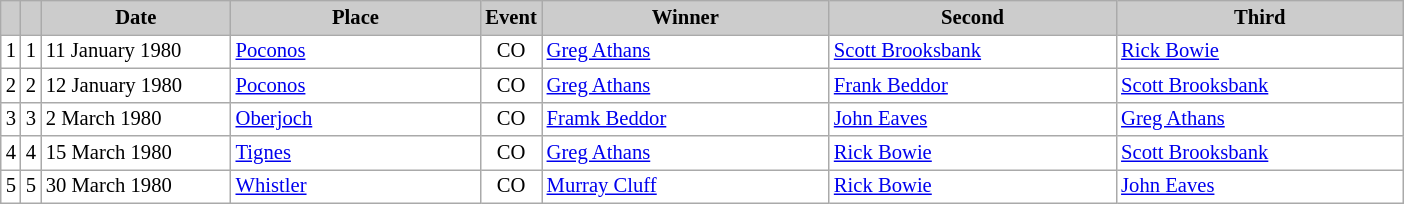<table class="wikitable plainrowheaders" style="background:#fff; font-size:86%; line-height:16px; border:grey solid 1px; border-collapse:collapse;">
<tr style="background:#ccc; text-align:center;">
<th scope="col" style="background:#ccc; width=20 px;"></th>
<th scope="col" style="background:#ccc; width=30 px;"></th>
<th scope="col" style="background:#ccc; width:120px;">Date</th>
<th scope="col" style="background:#ccc; width:160px;">Place</th>
<th scope="col" style="background:#ccc; width:15px;">Event</th>
<th scope="col" style="background:#ccc; width:185px;">Winner</th>
<th scope="col" style="background:#ccc; width:185px;">Second</th>
<th scope="col" style="background:#ccc; width:185px;">Third</th>
</tr>
<tr>
<td align=center>1</td>
<td align=center>1</td>
<td>11 January 1980</td>
<td> <a href='#'>Poconos</a></td>
<td align=center>CO</td>
<td> <a href='#'>Greg Athans</a></td>
<td> <a href='#'>Scott Brooksbank</a></td>
<td> <a href='#'>Rick Bowie</a></td>
</tr>
<tr>
<td align=center>2</td>
<td align=center>2</td>
<td>12 January 1980</td>
<td> <a href='#'>Poconos</a></td>
<td align=center>CO</td>
<td> <a href='#'>Greg Athans</a></td>
<td> <a href='#'>Frank Beddor</a></td>
<td> <a href='#'>Scott Brooksbank</a></td>
</tr>
<tr>
<td align=center>3</td>
<td align=center>3</td>
<td>2 March 1980</td>
<td> <a href='#'>Oberjoch</a></td>
<td align=center>CO</td>
<td> <a href='#'>Framk Beddor</a></td>
<td> <a href='#'>John Eaves</a></td>
<td> <a href='#'>Greg Athans</a></td>
</tr>
<tr>
<td align=center>4</td>
<td align=center>4</td>
<td>15 March 1980</td>
<td> <a href='#'>Tignes</a></td>
<td align=center>CO</td>
<td> <a href='#'>Greg Athans</a></td>
<td> <a href='#'>Rick Bowie</a></td>
<td> <a href='#'>Scott Brooksbank</a></td>
</tr>
<tr>
<td align=center>5</td>
<td align=center>5</td>
<td>30 March 1980</td>
<td> <a href='#'>Whistler</a></td>
<td align=center>CO</td>
<td> <a href='#'>Murray Cluff</a></td>
<td> <a href='#'>Rick Bowie</a></td>
<td> <a href='#'>John Eaves</a></td>
</tr>
</table>
